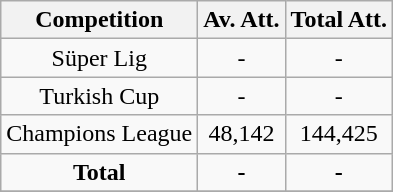<table class="wikitable" style="text-align: center">
<tr>
<th>Competition</th>
<th>Av. Att.</th>
<th>Total Att.</th>
</tr>
<tr>
<td>Süper Lig</td>
<td>-</td>
<td>-</td>
</tr>
<tr>
<td>Turkish Cup</td>
<td>-</td>
<td>-</td>
</tr>
<tr>
<td>Champions League</td>
<td>48,142</td>
<td>144,425</td>
</tr>
<tr>
<td><strong>Total</strong></td>
<td><strong>-</strong></td>
<td><strong>-</strong></td>
</tr>
<tr>
</tr>
</table>
